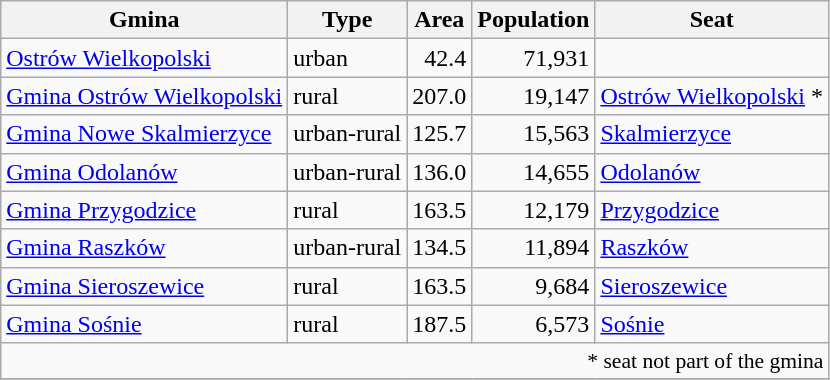<table class="wikitable">
<tr>
<th>Gmina</th>
<th>Type</th>
<th>Area<br></th>
<th>Population<br></th>
<th>Seat</th>
</tr>
<tr>
<td><a href='#'>Ostrów Wielkopolski</a></td>
<td>urban</td>
<td style="text-align:right;">42.4</td>
<td style="text-align:right;">71,931</td>
<td> </td>
</tr>
<tr>
<td><a href='#'>Gmina Ostrów Wielkopolski</a></td>
<td>rural</td>
<td style="text-align:right;">207.0</td>
<td style="text-align:right;">19,147</td>
<td><a href='#'>Ostrów Wielkopolski</a> *</td>
</tr>
<tr>
<td><a href='#'>Gmina Nowe Skalmierzyce</a></td>
<td>urban-rural</td>
<td style="text-align:right;">125.7</td>
<td style="text-align:right;">15,563</td>
<td><a href='#'>Skalmierzyce</a></td>
</tr>
<tr>
<td><a href='#'>Gmina Odolanów</a></td>
<td>urban-rural</td>
<td style="text-align:right;">136.0</td>
<td style="text-align:right;">14,655</td>
<td><a href='#'>Odolanów</a></td>
</tr>
<tr>
<td><a href='#'>Gmina Przygodzice</a></td>
<td>rural</td>
<td style="text-align:right;">163.5</td>
<td style="text-align:right;">12,179</td>
<td><a href='#'>Przygodzice</a></td>
</tr>
<tr>
<td><a href='#'>Gmina Raszków</a></td>
<td>urban-rural</td>
<td style="text-align:right;">134.5</td>
<td style="text-align:right;">11,894</td>
<td><a href='#'>Raszków</a></td>
</tr>
<tr>
<td><a href='#'>Gmina Sieroszewice</a></td>
<td>rural</td>
<td style="text-align:right;">163.5</td>
<td style="text-align:right;">9,684</td>
<td><a href='#'>Sieroszewice</a></td>
</tr>
<tr>
<td><a href='#'>Gmina Sośnie</a></td>
<td>rural</td>
<td style="text-align:right;">187.5</td>
<td style="text-align:right;">6,573</td>
<td><a href='#'>Sośnie</a></td>
</tr>
<tr>
<td colspan=5 style="text-align:right;font-size:90%">* seat not part of the gmina</td>
</tr>
<tr>
</tr>
</table>
